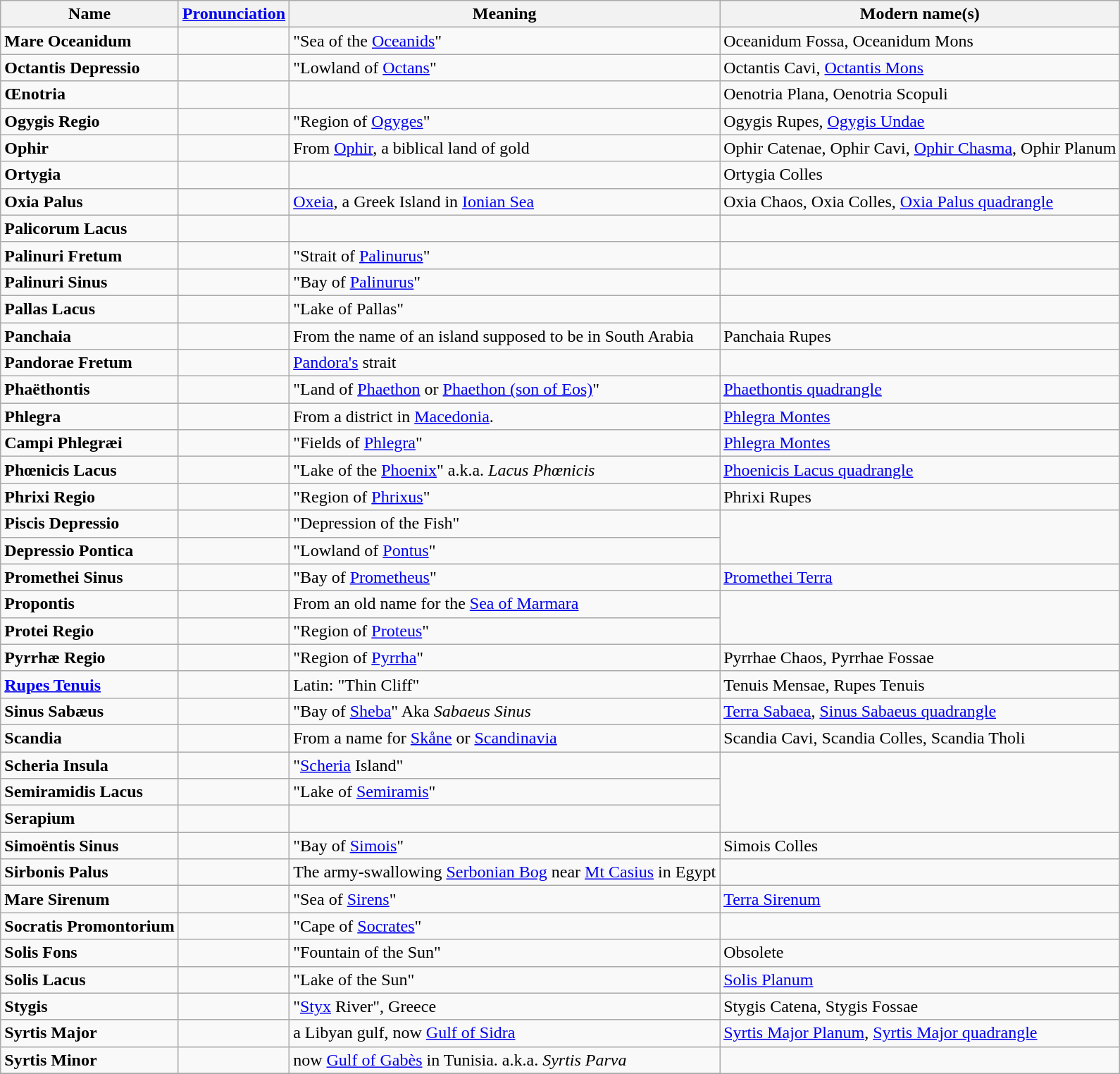<table class="wikitable">
<tr>
<th>Name</th>
<th><a href='#'>Pronunciation</a></th>
<th>Meaning</th>
<th>Modern name(s)</th>
</tr>
<tr>
<td><strong>Mare Oceanidum</strong></td>
<td></td>
<td>"Sea of the <a href='#'>Oceanids</a>"</td>
<td>Oceanidum Fossa, Oceanidum Mons</td>
</tr>
<tr>
<td><strong>Octantis Depressio</strong></td>
<td></td>
<td>"Lowland of <a href='#'>Octans</a>"</td>
<td>Octantis Cavi, <a href='#'>Octantis Mons</a></td>
</tr>
<tr>
<td><strong>Œnotria</strong></td>
<td></td>
<td></td>
<td>Oenotria Plana, Oenotria Scopuli</td>
</tr>
<tr>
<td><strong>Ogygis Regio</strong></td>
<td></td>
<td>"Region of <a href='#'>Ogyges</a>"</td>
<td>Ogygis Rupes, <a href='#'>Ogygis Undae</a></td>
</tr>
<tr>
<td><strong>Ophir</strong></td>
<td></td>
<td>From <a href='#'>Ophir</a>, a biblical land of gold</td>
<td>Ophir Catenae, Ophir Cavi, <a href='#'>Ophir Chasma</a>, Ophir Planum</td>
</tr>
<tr>
<td><strong>Ortygia</strong></td>
<td></td>
<td></td>
<td>Ortygia Colles</td>
</tr>
<tr>
<td><strong>Oxia Palus</strong></td>
<td></td>
<td><a href='#'>Oxeia</a>, a Greek Island in <a href='#'>Ionian Sea</a></td>
<td>Oxia Chaos, Oxia Colles, <a href='#'>Oxia Palus quadrangle</a></td>
</tr>
<tr>
<td><strong>Palicorum Lacus</strong></td>
<td></td>
<td></td>
</tr>
<tr>
<td><strong>Palinuri Fretum</strong></td>
<td></td>
<td>"Strait of <a href='#'>Palinurus</a>"</td>
<td></td>
</tr>
<tr>
<td><strong>Palinuri Sinus</strong></td>
<td></td>
<td>"Bay of <a href='#'>Palinurus</a>"</td>
<td></td>
</tr>
<tr>
<td><strong>Pallas Lacus</strong></td>
<td></td>
<td>"Lake of Pallas"</td>
</tr>
<tr>
<td><strong>Panchaia</strong></td>
<td></td>
<td>From the name of an island supposed to be in South Arabia</td>
<td>Panchaia Rupes</td>
</tr>
<tr>
<td><strong>Pandorae Fretum</strong></td>
<td></td>
<td><a href='#'>Pandora's</a> strait</td>
</tr>
<tr>
<td><strong>Phaëthontis</strong></td>
<td></td>
<td>"Land of <a href='#'>Phaethon</a> or <a href='#'>Phaethon (son of Eos)</a>"</td>
<td><a href='#'>Phaethontis quadrangle</a></td>
</tr>
<tr>
<td><strong>Phlegra</strong></td>
<td></td>
<td>From a district in <a href='#'>Macedonia</a>.</td>
<td><a href='#'>Phlegra Montes</a></td>
</tr>
<tr>
<td><strong>Campi Phlegræi</strong></td>
<td></td>
<td>"Fields of <a href='#'>Phlegra</a>"</td>
<td><a href='#'>Phlegra Montes</a></td>
</tr>
<tr>
<td><strong>Phœnicis Lacus</strong></td>
<td></td>
<td>"Lake of the <a href='#'>Phoenix</a>" a.k.a. <em>Lacus Phœnicis</em></td>
<td><a href='#'>Phoenicis Lacus quadrangle</a></td>
</tr>
<tr>
<td><strong>Phrixi Regio</strong></td>
<td></td>
<td>"Region of <a href='#'>Phrixus</a>"</td>
<td>Phrixi Rupes</td>
</tr>
<tr>
<td><strong>Piscis Depressio</strong></td>
<td></td>
<td>"Depression of the Fish"</td>
</tr>
<tr>
<td><strong>Depressio Pontica</strong></td>
<td></td>
<td>"Lowland of <a href='#'>Pontus</a>"</td>
</tr>
<tr>
<td><strong>Promethei Sinus</strong></td>
<td></td>
<td>"Bay of <a href='#'>Prometheus</a>"</td>
<td><a href='#'>Promethei Terra</a></td>
</tr>
<tr>
<td><strong>Propontis</strong></td>
<td></td>
<td>From an old name for the <a href='#'>Sea of Marmara</a></td>
</tr>
<tr>
<td><strong>Protei Regio</strong></td>
<td></td>
<td>"Region of <a href='#'>Proteus</a>"</td>
</tr>
<tr>
<td><strong>Pyrrhæ Regio</strong></td>
<td></td>
<td>"Region of <a href='#'>Pyrrha</a>"</td>
<td>Pyrrhae Chaos, Pyrrhae Fossae</td>
</tr>
<tr>
<td><strong><a href='#'>Rupes Tenuis</a></strong></td>
<td></td>
<td>Latin: "Thin Cliff"</td>
<td>Tenuis Mensae, Rupes Tenuis</td>
</tr>
<tr>
<td><strong>Sinus Sabæus</strong></td>
<td></td>
<td>"Bay of <a href='#'>Sheba</a>" Aka <em>Sabaeus Sinus</em></td>
<td><a href='#'>Terra Sabaea</a>, <a href='#'>Sinus Sabaeus quadrangle</a></td>
</tr>
<tr>
<td><strong>Scandia</strong></td>
<td></td>
<td>From a name for <a href='#'>Skåne</a> or <a href='#'>Scandinavia</a></td>
<td>Scandia Cavi, Scandia Colles, Scandia Tholi</td>
</tr>
<tr>
<td><strong>Scheria Insula</strong></td>
<td></td>
<td>"<a href='#'>Scheria</a> Island"</td>
</tr>
<tr>
<td><strong>Semiramidis Lacus</strong></td>
<td></td>
<td>"Lake of <a href='#'>Semiramis</a>"</td>
</tr>
<tr>
<td><strong>Serapium</strong></td>
<td></td>
<td></td>
</tr>
<tr>
<td><strong>Simoëntis Sinus</strong></td>
<td></td>
<td>"Bay of <a href='#'>Simois</a>"</td>
<td>Simois Colles</td>
</tr>
<tr>
<td><strong>Sirbonis Palus</strong></td>
<td></td>
<td>The army-swallowing <a href='#'>Serbonian Bog</a> near <a href='#'>Mt Casius</a> in Egypt</td>
<td></td>
</tr>
<tr>
<td><strong>Mare Sirenum</strong></td>
<td></td>
<td>"Sea of <a href='#'>Sirens</a>"</td>
<td><a href='#'>Terra Sirenum</a></td>
</tr>
<tr>
<td><strong>Socratis Promontorium</strong></td>
<td></td>
<td>"Cape of <a href='#'>Socrates</a>"</td>
<td></td>
</tr>
<tr>
<td><strong>Solis Fons</strong></td>
<td></td>
<td>"Fountain of the Sun"</td>
<td>Obsolete</td>
</tr>
<tr>
<td><strong>Solis Lacus</strong></td>
<td></td>
<td>"Lake of the Sun"</td>
<td><a href='#'>Solis Planum</a></td>
</tr>
<tr>
<td><strong>Stygis</strong></td>
<td></td>
<td>"<a href='#'>Styx</a> River", Greece</td>
<td>Stygis Catena, Stygis Fossae</td>
</tr>
<tr>
<td><strong>Syrtis Major</strong></td>
<td></td>
<td>a Libyan gulf, now <a href='#'>Gulf of Sidra</a></td>
<td><a href='#'>Syrtis Major Planum</a>, <a href='#'>Syrtis Major quadrangle</a></td>
</tr>
<tr>
<td><strong>Syrtis Minor</strong></td>
<td></td>
<td>now <a href='#'>Gulf of Gabès</a> in Tunisia. a.k.a. <em>Syrtis Parva</em></td>
</tr>
<tr>
</tr>
</table>
